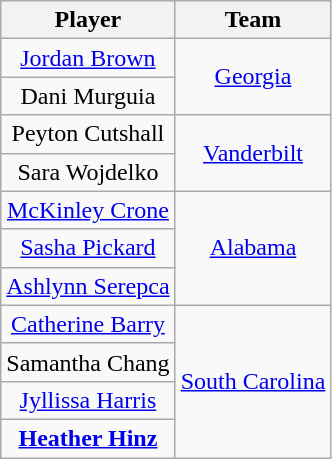<table class="wikitable" style="text-align:center">
<tr>
<th>Player</th>
<th>Team</th>
</tr>
<tr>
<td><a href='#'>Jordan Brown</a></td>
<td rowspan=2><a href='#'>Georgia</a></td>
</tr>
<tr>
<td>Dani Murguia</td>
</tr>
<tr>
<td>Peyton Cutshall</td>
<td rowspan=2><a href='#'>Vanderbilt</a></td>
</tr>
<tr>
<td>Sara Wojdelko</td>
</tr>
<tr>
<td><a href='#'>McKinley Crone</a></td>
<td rowspan=3><a href='#'>Alabama</a></td>
</tr>
<tr>
<td><a href='#'>Sasha Pickard</a></td>
</tr>
<tr>
<td><a href='#'>Ashlynn Serepca</a></td>
</tr>
<tr>
<td><a href='#'>Catherine Barry</a></td>
<td rowspan=4><a href='#'>South Carolina</a></td>
</tr>
<tr>
<td>Samantha Chang</td>
</tr>
<tr>
<td><a href='#'>Jyllissa Harris</a></td>
</tr>
<tr>
<td><strong><a href='#'>Heather Hinz</a></strong></td>
</tr>
</table>
